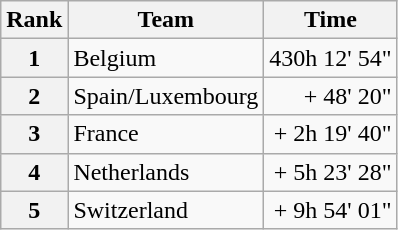<table class="wikitable">
<tr>
<th scope="col">Rank</th>
<th scope="col">Team</th>
<th scope="col">Time</th>
</tr>
<tr>
<th scope="row">1</th>
<td>Belgium</td>
<td style="text-align:right;">430h 12' 54"</td>
</tr>
<tr>
<th scope="row">2</th>
<td>Spain/Luxembourg</td>
<td style="text-align:right;">+ 48' 20"</td>
</tr>
<tr>
<th scope="row">3</th>
<td>France</td>
<td style="text-align:right;">+ 2h 19' 40"</td>
</tr>
<tr>
<th scope="row">4</th>
<td>Netherlands</td>
<td style="text-align:right;">+ 5h 23' 28"</td>
</tr>
<tr>
<th scope="row">5</th>
<td>Switzerland</td>
<td style="text-align:right;">+ 9h 54' 01"</td>
</tr>
</table>
